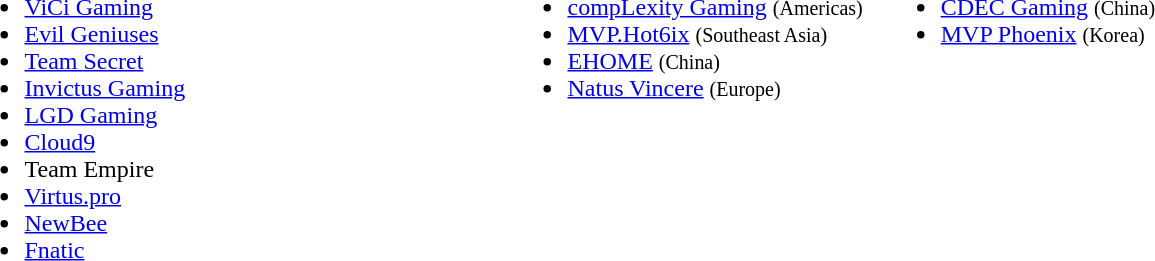<table cellspacing="10">
<tr>
<td valign="top" width="350px"><br><ul><li> <a href='#'>ViCi Gaming</a></li><li> <a href='#'>Evil Geniuses</a></li><li> <a href='#'>Team Secret</a></li><li> <a href='#'>Invictus Gaming</a></li><li> <a href='#'>LGD Gaming</a></li><li> <a href='#'>Cloud9</a></li><li> Team Empire</li><li> <a href='#'>Virtus.pro</a></li><li> <a href='#'>NewBee</a></li><li> <a href='#'>Fnatic</a></li></ul></td>
<td valign="top"><br><ul><li> <a href='#'>compLexity Gaming</a> <small>(Americas)</small></li><li> <a href='#'>MVP.Hot6ix</a> <small>(Southeast Asia)</small></li><li> <a href='#'>EHOME</a> <small>(China)</small></li><li> <a href='#'>Natus Vincere</a> <small>(Europe)</small></li></ul></td>
<td valign="top"><br><ul><li> <a href='#'>CDEC Gaming</a> <small>(China)</small></li><li> <a href='#'>MVP Phoenix</a> <small>(Korea)</small></li></ul></td>
</tr>
<tr>
</tr>
</table>
